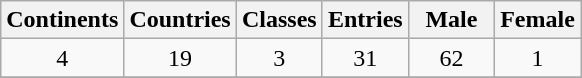<table class="wikitable">
<tr>
<th width=50>Continents</th>
<th width=50>Countries</th>
<th width=50>Classes</th>
<th width=50>Entries</th>
<th width=50>Male</th>
<th width=50>Female</th>
</tr>
<tr>
<td style="text-align:center">4</td>
<td style="text-align:center">19</td>
<td style="text-align:center">3</td>
<td style="text-align:center">31</td>
<td style="text-align:center">62</td>
<td style="text-align:center">1</td>
</tr>
<tr>
</tr>
</table>
